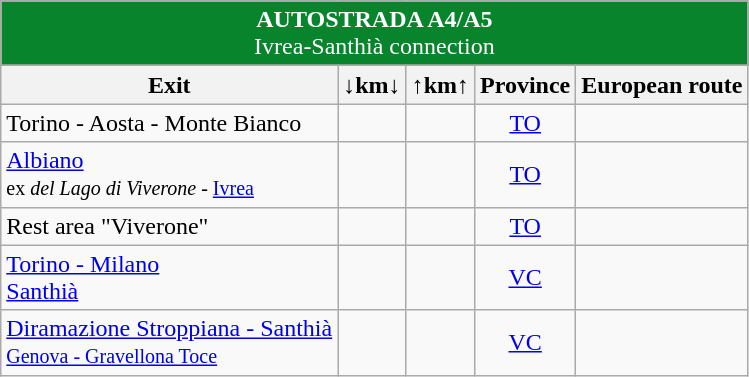<table class="wikitable">
<tr align="center" style="color: white;font-size:100%;" bgcolor="#08842c">
<td colspan="6"><strong> AUTOSTRADA A4/A5</strong><br>Ivrea-Santhià connection</td>
</tr>
<tr>
</tr>
<tr>
<th><strong>Exit</strong></th>
<th align="center"><strong>↓km↓</strong></th>
<th align="center"><strong>↑km↑</strong></th>
<th align="center"><strong>Province</strong></th>
<th align="center"><strong>European route</strong></th>
</tr>
<tr>
<td>   Torino - Aosta - Monte Bianco</td>
<td align="right"></td>
<td align="right"></td>
<td align="center"><a href='#'>TO</a></td>
<td align="center"></td>
</tr>
<tr>
<td> <a href='#'>Albiano</a><br><small> ex  <em>del Lago di Viverone</em> - <a href='#'>Ivrea</a> </small></td>
<td align="right"></td>
<td align="right"></td>
<td align="center"><a href='#'>TO</a></td>
<td align="center"></td>
</tr>
<tr>
<td> Rest area "Viverone"</td>
<td align="right"></td>
<td align="right"></td>
<td align="center"><a href='#'>TO</a></td>
<td align="center"></td>
</tr>
<tr>
<td>   <a href='#'>Torino - Milano</a> <br> <a href='#'>Santhià</a></td>
<td align="right"></td>
<td align="right"></td>
<td align="center"><a href='#'>VC</a></td>
<td align="center"></td>
</tr>
<tr>
<td>   <a href='#'>Diramazione Stroppiana - Santhià</a><br><small>  <a href='#'>Genova - Gravellona Toce</a></small></td>
<td align="right"></td>
<td align="right"></td>
<td align="center"><a href='#'>VC</a></td>
<td align="center"></td>
</tr>
</table>
